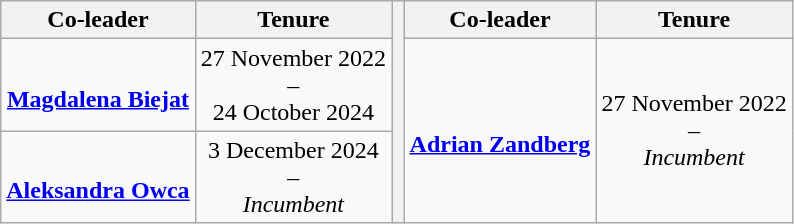<table class="wikitable" style="text-align:center">
<tr>
<th>Co-leader</th>
<th>Tenure</th>
<th rowspan="3" width=1px></th>
<th>Co-leader</th>
<th>Tenure</th>
</tr>
<tr>
<td><br><strong><a href='#'>Magdalena Biejat</a></strong></td>
<td>27 November 2022<br>–<br>24 October 2024</td>
<td rowspan="2"><br><strong><a href='#'>Adrian Zandberg</a></strong></td>
<td rowspan="2">27 November 2022<br>–<br><em>Incumbent</em></td>
</tr>
<tr>
<td><br><strong><a href='#'>Aleksandra Owca</a></strong></td>
<td>3 December 2024<br>–<br><em>Incumbent</em></td>
</tr>
</table>
